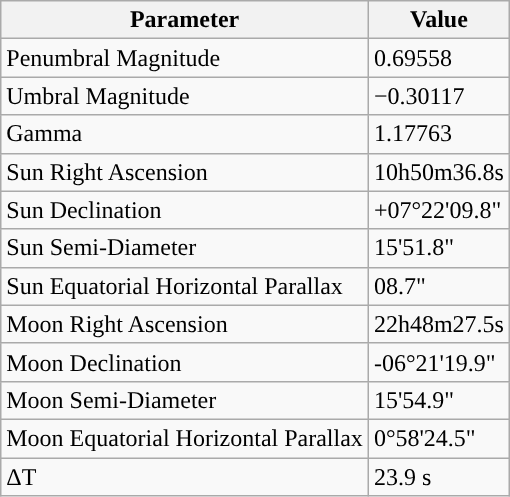<table class="wikitable">
<tr>
<th>Parameter</th>
<th>Value</th>
</tr>
<tr>
<td>Penumbral Magnitude</td>
<td>0.69558</td>
</tr>
<tr>
<td>Umbral Magnitude</td>
<td>−0.30117</td>
</tr>
<tr>
<td>Gamma</td>
<td>1.17763</td>
</tr>
<tr>
<td>Sun Right Ascension</td>
<td>10h50m36.8s</td>
</tr>
<tr>
<td>Sun Declination</td>
<td>+07°22'09.8"</td>
</tr>
<tr>
<td>Sun Semi-Diameter</td>
<td>15'51.8"</td>
</tr>
<tr>
<td>Sun Equatorial Horizontal Parallax</td>
<td>08.7"</td>
</tr>
<tr>
<td>Moon Right Ascension</td>
<td>22h48m27.5s</td>
</tr>
<tr>
<td>Moon Declination</td>
<td>-06°21'19.9"</td>
</tr>
<tr>
<td>Moon Semi-Diameter</td>
<td>15'54.9"</td>
</tr>
<tr>
<td>Moon Equatorial Horizontal Parallax</td>
<td>0°58'24.5"</td>
</tr>
<tr>
<td>ΔT</td>
<td>23.9 s</td>
</tr>
</table>
